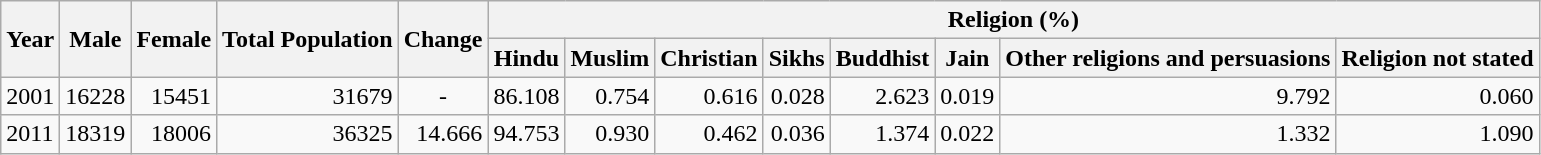<table class="wikitable">
<tr>
<th rowspan="2">Year</th>
<th rowspan="2">Male</th>
<th rowspan="2">Female</th>
<th rowspan="2">Total Population</th>
<th rowspan="2">Change</th>
<th colspan="8">Religion (%)</th>
</tr>
<tr>
<th>Hindu</th>
<th>Muslim</th>
<th>Christian</th>
<th>Sikhs</th>
<th>Buddhist</th>
<th>Jain</th>
<th>Other religions and persuasions</th>
<th>Religion not stated</th>
</tr>
<tr>
<td>2001</td>
<td style="text-align:right;">16228</td>
<td style="text-align:right;">15451</td>
<td style="text-align:right;">31679</td>
<td style="text-align:center;">-</td>
<td style="text-align:right;">86.108</td>
<td style="text-align:right;">0.754</td>
<td style="text-align:right;">0.616</td>
<td style="text-align:right;">0.028</td>
<td style="text-align:right;">2.623</td>
<td style="text-align:right;">0.019</td>
<td style="text-align:right;">9.792</td>
<td style="text-align:right;">0.060</td>
</tr>
<tr>
<td>2011</td>
<td style="text-align:right;">18319</td>
<td style="text-align:right;">18006</td>
<td style="text-align:right;">36325</td>
<td style="text-align:right;">14.666</td>
<td style="text-align:right;">94.753</td>
<td style="text-align:right;">0.930</td>
<td style="text-align:right;">0.462</td>
<td style="text-align:right;">0.036</td>
<td style="text-align:right;">1.374</td>
<td style="text-align:right;">0.022</td>
<td style="text-align:right;">1.332</td>
<td style="text-align:right;">1.090</td>
</tr>
</table>
